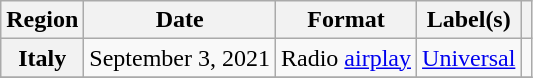<table class="wikitable plainrowheaders">
<tr>
<th scope="col">Region</th>
<th scope="col">Date</th>
<th scope="col">Format</th>
<th scope="col">Label(s)</th>
<th scope="col"></th>
</tr>
<tr>
<th scope="row">Italy</th>
<td>September 3, 2021</td>
<td>Radio <a href='#'>airplay</a></td>
<td><a href='#'>Universal</a></td>
<td align="center"></td>
</tr>
<tr>
</tr>
</table>
